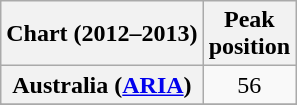<table class="wikitable sortable plainrowheaders" style="text-align:center;">
<tr>
<th>Chart (2012–2013)</th>
<th>Peak<br>position</th>
</tr>
<tr>
<th scope="row">Australia (<a href='#'>ARIA</a>)</th>
<td style="text-align:center;">56</td>
</tr>
<tr>
</tr>
<tr>
</tr>
<tr>
</tr>
<tr>
</tr>
<tr>
</tr>
<tr>
</tr>
<tr>
</tr>
<tr>
</tr>
<tr>
</tr>
<tr>
</tr>
<tr>
</tr>
<tr>
</tr>
<tr>
</tr>
<tr>
</tr>
<tr>
</tr>
<tr>
</tr>
<tr>
</tr>
</table>
